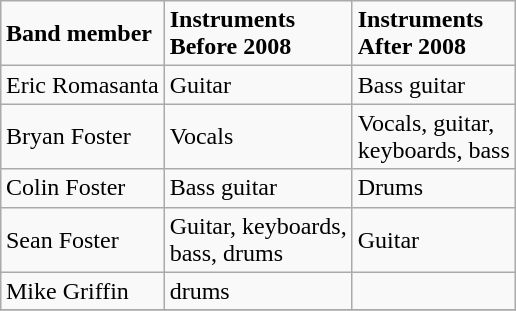<table class="wikitable" style="float:right;">
<tr>
<td><strong>Band member</strong></td>
<td><strong>Instruments</strong><br><strong>Before 2008</strong></td>
<td><strong>Instruments</strong><br><strong>After 2008</strong></td>
</tr>
<tr>
<td>Eric Romasanta</td>
<td>Guitar</td>
<td>Bass guitar</td>
</tr>
<tr>
<td>Bryan Foster</td>
<td>Vocals</td>
<td>Vocals, guitar,<br>keyboards, bass</td>
</tr>
<tr>
<td>Colin Foster</td>
<td>Bass guitar</td>
<td>Drums</td>
</tr>
<tr>
<td>Sean Foster</td>
<td>Guitar, keyboards,<br> bass, drums</td>
<td>Guitar</td>
</tr>
<tr>
<td>Mike Griffin</td>
<td>drums</td>
<td></td>
</tr>
<tr>
</tr>
</table>
